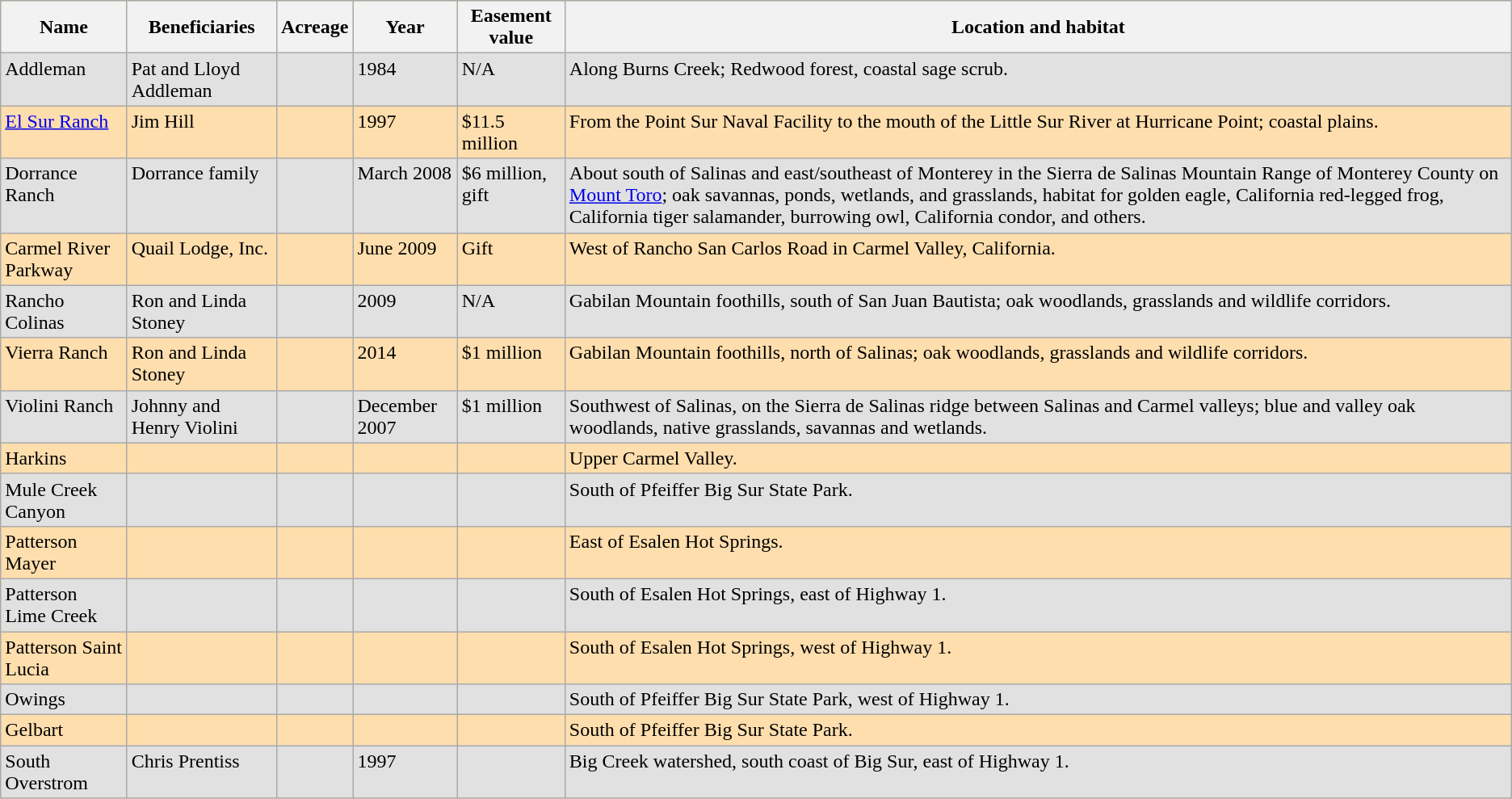<table class="wikitable" style=" border: 1px solid black; padding: 5px; background: #ffdead;" |>
<tr>
<th scope=col>Name</th>
<th scope=col>Beneficiaries</th>
<th scope=col>Acreage</th>
<th scope=col>Year</th>
<th scope=col>Easement value</th>
<th scope=col>Location and habitat</th>
</tr>
<tr style="vertical-align: top; background: #e1e1e1;">
<td>Addleman</td>
<td>Pat and Lloyd Addleman</td>
<td></td>
<td>1984</td>
<td>N/A</td>
<td>Along Burns Creek; Redwood forest, coastal sage scrub.</td>
</tr>
<tr style="vertical-align: top;">
<td><a href='#'>El Sur Ranch</a></td>
<td>Jim Hill</td>
<td></td>
<td>1997</td>
<td>$11.5 million</td>
<td>From the Point Sur Naval Facility to the mouth of the Little Sur River at Hurricane Point; coastal plains.</td>
</tr>
<tr style="vertical-align: top; background: #e1e1e1;">
<td>Dorrance Ranch</td>
<td>Dorrance family</td>
<td></td>
<td>March 2008</td>
<td>$6 million, gift</td>
<td>About  south of Salinas and  east/southeast of Monterey in the Sierra de Salinas Mountain Range of Monterey County on <a href='#'>Mount Toro</a>; oak savannas, ponds, wetlands, and grasslands, habitat for golden eagle, California red-legged frog, California tiger salamander, burrowing owl, California condor, and others.</td>
</tr>
<tr style="vertical-align: top;">
<td>Carmel River Parkway</td>
<td>Quail Lodge, Inc.</td>
<td></td>
<td>June 2009</td>
<td>Gift</td>
<td>West of Rancho San Carlos Road in Carmel Valley, California.</td>
</tr>
<tr style="vertical-align: top; background: #e1e1e1;">
<td>Rancho Colinas</td>
<td>Ron and Linda Stoney</td>
<td></td>
<td>2009</td>
<td>N/A</td>
<td>Gabilan Mountain foothills, south of San Juan Bautista; oak woodlands, grasslands and wildlife corridors.</td>
</tr>
<tr style="vertical-align: top;">
<td>Vierra Ranch</td>
<td>Ron and Linda Stoney</td>
<td></td>
<td>2014</td>
<td>$1 million</td>
<td>Gabilan Mountain foothills,  north of Salinas; oak woodlands, grasslands and wildlife corridors.</td>
</tr>
<tr style="vertical-align: top; background: #e1e1e1;">
<td>Violini Ranch</td>
<td>Johnny and Henry Violini</td>
<td></td>
<td>December 2007</td>
<td>$1 million</td>
<td>Southwest of Salinas, on the Sierra de Salinas ridge between Salinas and Carmel valleys; blue and valley oak woodlands, native grasslands, savannas and wetlands.</td>
</tr>
<tr style="vertical-align: top;">
<td>Harkins</td>
<td></td>
<td></td>
<td></td>
<td></td>
<td>Upper Carmel Valley.</td>
</tr>
<tr style="vertical-align: top; background: #e1e1e1;">
<td>Mule Creek Canyon</td>
<td></td>
<td></td>
<td></td>
<td></td>
<td>South of Pfeiffer Big Sur State Park.</td>
</tr>
<tr style="vertical-align: top; ">
<td>Patterson Mayer</td>
<td></td>
<td></td>
<td></td>
<td></td>
<td>East of Esalen Hot Springs.</td>
</tr>
<tr style="vertical-align: top; background: #e1e1e1;">
<td>Patterson Lime Creek</td>
<td></td>
<td></td>
<td></td>
<td></td>
<td>South of Esalen Hot Springs, east of Highway 1.</td>
</tr>
<tr style="vertical-align: top; ">
<td>Patterson Saint Lucia</td>
<td></td>
<td></td>
<td></td>
<td></td>
<td>South of Esalen Hot Springs, west of Highway 1.</td>
</tr>
<tr style="vertical-align: top; background: #e1e1e1; ">
<td>Owings</td>
<td></td>
<td></td>
<td></td>
<td></td>
<td>South of Pfeiffer Big Sur State Park, west of Highway 1.</td>
</tr>
<tr style="vertical-align: top; ">
<td>Gelbart</td>
<td></td>
<td></td>
<td></td>
<td></td>
<td>South of Pfeiffer Big Sur State Park.</td>
</tr>
<tr style="vertical-align: top; background: #e1e1e1;">
<td>South Overstrom</td>
<td>Chris Prentiss</td>
<td></td>
<td>1997</td>
<td></td>
<td>Big Creek watershed, south coast of Big Sur, east of Highway 1.</td>
</tr>
</table>
